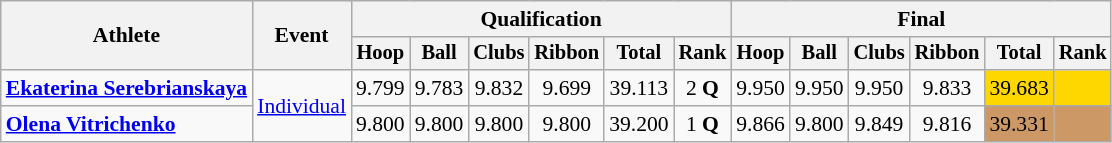<table class=wikitable style="font-size:90%">
<tr>
<th rowspan=2>Athlete</th>
<th rowspan=2>Event</th>
<th colspan=6>Qualification</th>
<th colspan=6>Final</th>
</tr>
<tr style="font-size:95%">
<th>Hoop</th>
<th>Ball</th>
<th>Clubs</th>
<th>Ribbon</th>
<th>Total</th>
<th>Rank</th>
<th>Hoop</th>
<th>Ball</th>
<th>Clubs</th>
<th>Ribbon</th>
<th>Total</th>
<th>Rank</th>
</tr>
<tr align=center>
<td align=left><strong><a href='#'>Ekaterina Serebrianskaya</a></strong></td>
<td align=left rowspan=2><a href='#'>Individual</a></td>
<td>9.799</td>
<td>9.783</td>
<td>9.832</td>
<td>9.699</td>
<td>39.113</td>
<td>2 <strong>Q</strong></td>
<td>9.950</td>
<td>9.950</td>
<td>9.950</td>
<td>9.833</td>
<td align="center" bgcolor='gold'>39.683</td>
<td align="center" bgcolor='gold'></td>
</tr>
<tr align=center>
<td align=left><strong><a href='#'>Olena Vitrichenko</a></strong></td>
<td>9.800</td>
<td>9.800</td>
<td>9.800</td>
<td>9.800</td>
<td>39.200</td>
<td>1 <strong>Q</strong></td>
<td>9.866</td>
<td>9.800</td>
<td>9.849</td>
<td>9.816</td>
<td align="center" bgcolor='cc9966'>39.331</td>
<td align="center" bgcolor='cc9966'></td>
</tr>
</table>
